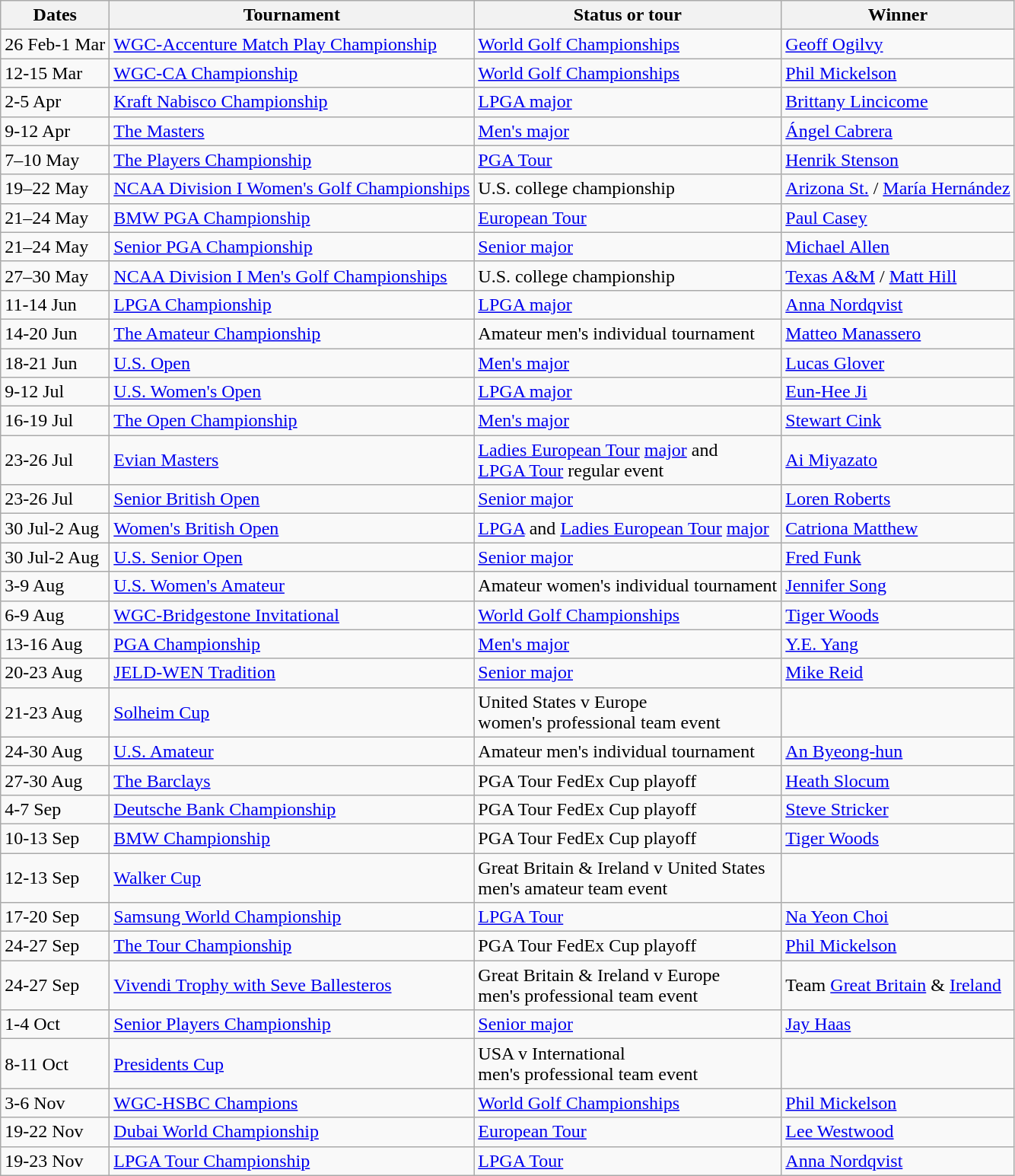<table class="wikitable">
<tr>
<th>Dates</th>
<th>Tournament</th>
<th>Status or tour</th>
<th>Winner</th>
</tr>
<tr>
<td>26 Feb-1 Mar</td>
<td><a href='#'>WGC-Accenture Match Play Championship</a></td>
<td><a href='#'>World Golf Championships</a></td>
<td> <a href='#'>Geoff Ogilvy</a></td>
</tr>
<tr>
<td>12-15 Mar</td>
<td><a href='#'>WGC-CA Championship</a></td>
<td><a href='#'>World Golf Championships</a></td>
<td> <a href='#'>Phil Mickelson</a></td>
</tr>
<tr>
<td>2-5 Apr</td>
<td><a href='#'>Kraft Nabisco Championship</a></td>
<td><a href='#'>LPGA major</a></td>
<td> <a href='#'>Brittany Lincicome</a></td>
</tr>
<tr>
<td>9-12 Apr</td>
<td><a href='#'>The Masters</a></td>
<td><a href='#'>Men's major</a></td>
<td>  <a href='#'>Ángel Cabrera</a></td>
</tr>
<tr>
<td>7–10 May</td>
<td><a href='#'>The Players Championship</a></td>
<td><a href='#'>PGA Tour</a></td>
<td> <a href='#'>Henrik Stenson</a></td>
</tr>
<tr>
<td>19–22 May</td>
<td><a href='#'>NCAA Division I Women's Golf Championships</a></td>
<td>U.S. college championship</td>
<td><a href='#'>Arizona St.</a> / <a href='#'>María Hernández</a></td>
</tr>
<tr>
<td>21–24 May</td>
<td><a href='#'>BMW PGA Championship</a></td>
<td><a href='#'>European Tour</a></td>
<td> <a href='#'>Paul Casey</a></td>
</tr>
<tr>
<td>21–24 May</td>
<td><a href='#'>Senior PGA Championship</a></td>
<td><a href='#'>Senior major</a></td>
<td> <a href='#'>Michael Allen</a></td>
</tr>
<tr>
<td>27–30 May</td>
<td><a href='#'>NCAA Division I Men's Golf Championships</a></td>
<td>U.S. college championship</td>
<td><a href='#'>Texas A&M</a> / <a href='#'>Matt Hill</a></td>
</tr>
<tr>
<td>11-14 Jun</td>
<td><a href='#'>LPGA Championship</a></td>
<td><a href='#'>LPGA major</a></td>
<td> <a href='#'>Anna Nordqvist</a></td>
</tr>
<tr>
<td>14-20 Jun</td>
<td><a href='#'>The Amateur Championship</a></td>
<td>Amateur men's individual tournament</td>
<td> <a href='#'>Matteo Manassero</a></td>
</tr>
<tr>
<td>18-21 Jun</td>
<td><a href='#'>U.S. Open</a></td>
<td><a href='#'>Men's major</a></td>
<td> <a href='#'>Lucas Glover</a></td>
</tr>
<tr>
<td>9-12 Jul</td>
<td><a href='#'>U.S. Women's Open</a></td>
<td><a href='#'>LPGA major</a></td>
<td> <a href='#'>Eun-Hee Ji</a></td>
</tr>
<tr>
<td>16-19 Jul</td>
<td><a href='#'>The Open Championship</a></td>
<td><a href='#'>Men's major</a></td>
<td> <a href='#'>Stewart Cink</a></td>
</tr>
<tr>
<td>23-26 Jul</td>
<td><a href='#'>Evian Masters</a></td>
<td><a href='#'>Ladies European Tour</a> <a href='#'>major</a> and<br> <a href='#'>LPGA Tour</a> regular event</td>
<td> <a href='#'>Ai Miyazato</a></td>
</tr>
<tr>
<td>23-26 Jul</td>
<td><a href='#'>Senior British Open</a></td>
<td><a href='#'>Senior major</a></td>
<td> <a href='#'>Loren Roberts</a></td>
</tr>
<tr>
<td>30 Jul-2 Aug</td>
<td><a href='#'>Women's British Open</a></td>
<td><a href='#'>LPGA</a> and <a href='#'>Ladies European Tour</a> <a href='#'>major</a></td>
<td> <a href='#'>Catriona Matthew</a></td>
</tr>
<tr>
<td>30 Jul-2 Aug</td>
<td><a href='#'>U.S. Senior Open</a></td>
<td><a href='#'>Senior major</a></td>
<td> <a href='#'>Fred Funk</a></td>
</tr>
<tr>
<td>3-9 Aug</td>
<td><a href='#'>U.S. Women's Amateur</a></td>
<td>Amateur women's individual tournament</td>
<td>  <a href='#'>Jennifer Song</a></td>
</tr>
<tr>
<td>6-9 Aug</td>
<td><a href='#'>WGC-Bridgestone Invitational</a></td>
<td><a href='#'>World Golf Championships</a></td>
<td> <a href='#'>Tiger Woods</a></td>
</tr>
<tr>
<td>13-16 Aug</td>
<td><a href='#'>PGA Championship</a></td>
<td><a href='#'>Men's major</a></td>
<td> <a href='#'>Y.E. Yang</a></td>
</tr>
<tr>
<td>20-23 Aug</td>
<td><a href='#'>JELD-WEN Tradition</a></td>
<td><a href='#'>Senior major</a></td>
<td> <a href='#'>Mike Reid</a></td>
</tr>
<tr>
<td>21-23 Aug</td>
<td><a href='#'>Solheim Cup</a></td>
<td>United States v Europe<br>women's professional team event</td>
<td></td>
</tr>
<tr>
<td>24-30 Aug</td>
<td><a href='#'>U.S. Amateur</a></td>
<td>Amateur men's individual tournament</td>
<td> <a href='#'>An Byeong-hun</a></td>
</tr>
<tr>
<td>27-30 Aug</td>
<td><a href='#'>The Barclays</a></td>
<td>PGA Tour FedEx Cup playoff</td>
<td> <a href='#'>Heath Slocum</a></td>
</tr>
<tr>
<td>4-7 Sep</td>
<td><a href='#'>Deutsche Bank Championship</a></td>
<td>PGA Tour FedEx Cup playoff</td>
<td> <a href='#'>Steve Stricker</a></td>
</tr>
<tr>
<td>10-13 Sep</td>
<td><a href='#'>BMW Championship</a></td>
<td>PGA Tour FedEx Cup playoff</td>
<td> <a href='#'>Tiger Woods</a></td>
</tr>
<tr>
<td>12-13 Sep</td>
<td><a href='#'>Walker Cup</a></td>
<td>Great Britain & Ireland v United States <br>men's amateur team event</td>
<td></td>
</tr>
<tr>
<td>17-20 Sep</td>
<td><a href='#'>Samsung World Championship</a></td>
<td><a href='#'>LPGA Tour</a></td>
<td> <a href='#'>Na Yeon Choi</a></td>
</tr>
<tr>
<td>24-27 Sep</td>
<td><a href='#'>The Tour Championship</a></td>
<td>PGA Tour FedEx Cup playoff</td>
<td> <a href='#'>Phil Mickelson</a></td>
</tr>
<tr>
<td>24-27 Sep</td>
<td><a href='#'>Vivendi Trophy with Seve Ballesteros</a></td>
<td>Great Britain & Ireland v Europe <br>men's professional team event</td>
<td>  Team <a href='#'>Great Britain</a> & <a href='#'>Ireland</a></td>
</tr>
<tr>
<td>1-4 Oct</td>
<td><a href='#'>Senior Players Championship</a></td>
<td><a href='#'>Senior major</a></td>
<td> <a href='#'>Jay Haas</a></td>
</tr>
<tr>
<td>8-11 Oct</td>
<td><a href='#'>Presidents Cup</a></td>
<td>USA v International<br>men's professional team event</td>
<td></td>
</tr>
<tr>
<td>3-6 Nov</td>
<td><a href='#'>WGC-HSBC Champions</a></td>
<td><a href='#'>World Golf Championships</a></td>
<td> <a href='#'>Phil Mickelson</a></td>
</tr>
<tr>
<td>19-22 Nov</td>
<td><a href='#'>Dubai World Championship</a></td>
<td><a href='#'>European Tour</a></td>
<td> <a href='#'>Lee Westwood</a></td>
</tr>
<tr>
<td>19-23 Nov</td>
<td><a href='#'>LPGA Tour Championship</a></td>
<td><a href='#'>LPGA Tour</a></td>
<td> <a href='#'>Anna Nordqvist</a></td>
</tr>
</table>
